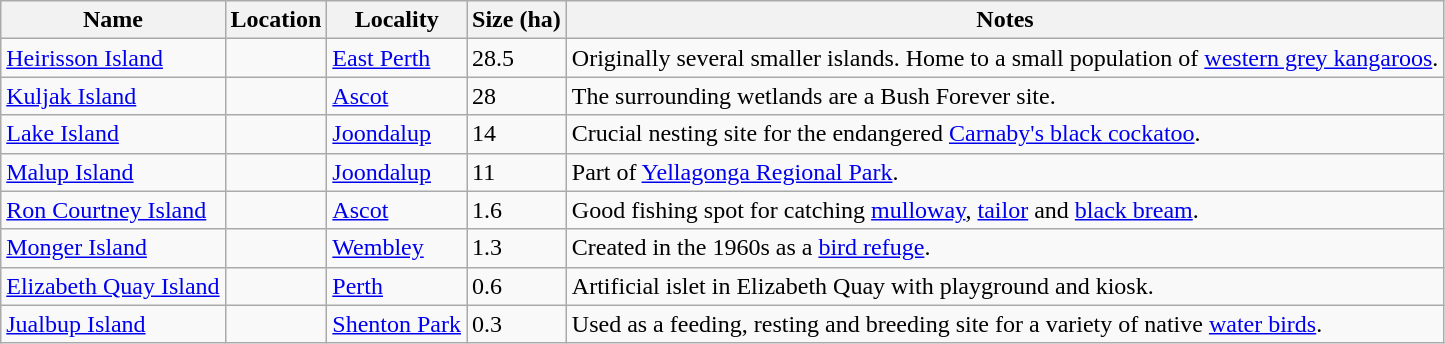<table class="wikitable sortable">
<tr>
<th>Name</th>
<th>Location</th>
<th>Locality</th>
<th>Size (ha)</th>
<th>Notes</th>
</tr>
<tr>
<td><a href='#'>Heirisson Island</a></td>
<td></td>
<td><a href='#'>East Perth</a></td>
<td>28.5</td>
<td>Originally several smaller islands. Home to a small population of <a href='#'>western grey kangaroos</a>.</td>
</tr>
<tr>
<td><a href='#'>Kuljak Island</a></td>
<td></td>
<td><a href='#'>Ascot</a></td>
<td>28</td>
<td>The surrounding wetlands are a Bush Forever site.</td>
</tr>
<tr>
<td><a href='#'>Lake Island</a></td>
<td></td>
<td><a href='#'>Joondalup</a></td>
<td>14</td>
<td>Crucial nesting site for the endangered <a href='#'>Carnaby's black cockatoo</a>.</td>
</tr>
<tr>
<td><a href='#'>Malup Island</a></td>
<td></td>
<td><a href='#'>Joondalup</a></td>
<td>11</td>
<td>Part of <a href='#'>Yellagonga Regional Park</a>.</td>
</tr>
<tr>
<td><a href='#'>Ron Courtney Island</a></td>
<td></td>
<td><a href='#'>Ascot</a></td>
<td>1.6</td>
<td>Good fishing spot for catching <a href='#'>mulloway</a>, <a href='#'>tailor</a> and <a href='#'>black bream</a>.</td>
</tr>
<tr>
<td><a href='#'>Monger Island</a></td>
<td></td>
<td><a href='#'>Wembley</a></td>
<td>1.3</td>
<td>Created in the 1960s as a <a href='#'>bird refuge</a>.</td>
</tr>
<tr>
<td><a href='#'>Elizabeth Quay Island</a></td>
<td></td>
<td><a href='#'>Perth</a></td>
<td>0.6</td>
<td>Artificial islet in Elizabeth Quay with playground and kiosk.</td>
</tr>
<tr>
<td><a href='#'>Jualbup Island</a></td>
<td></td>
<td><a href='#'>Shenton Park</a></td>
<td>0.3</td>
<td>Used as a feeding, resting and breeding site for a variety of native <a href='#'>water birds</a>.</td>
</tr>
</table>
